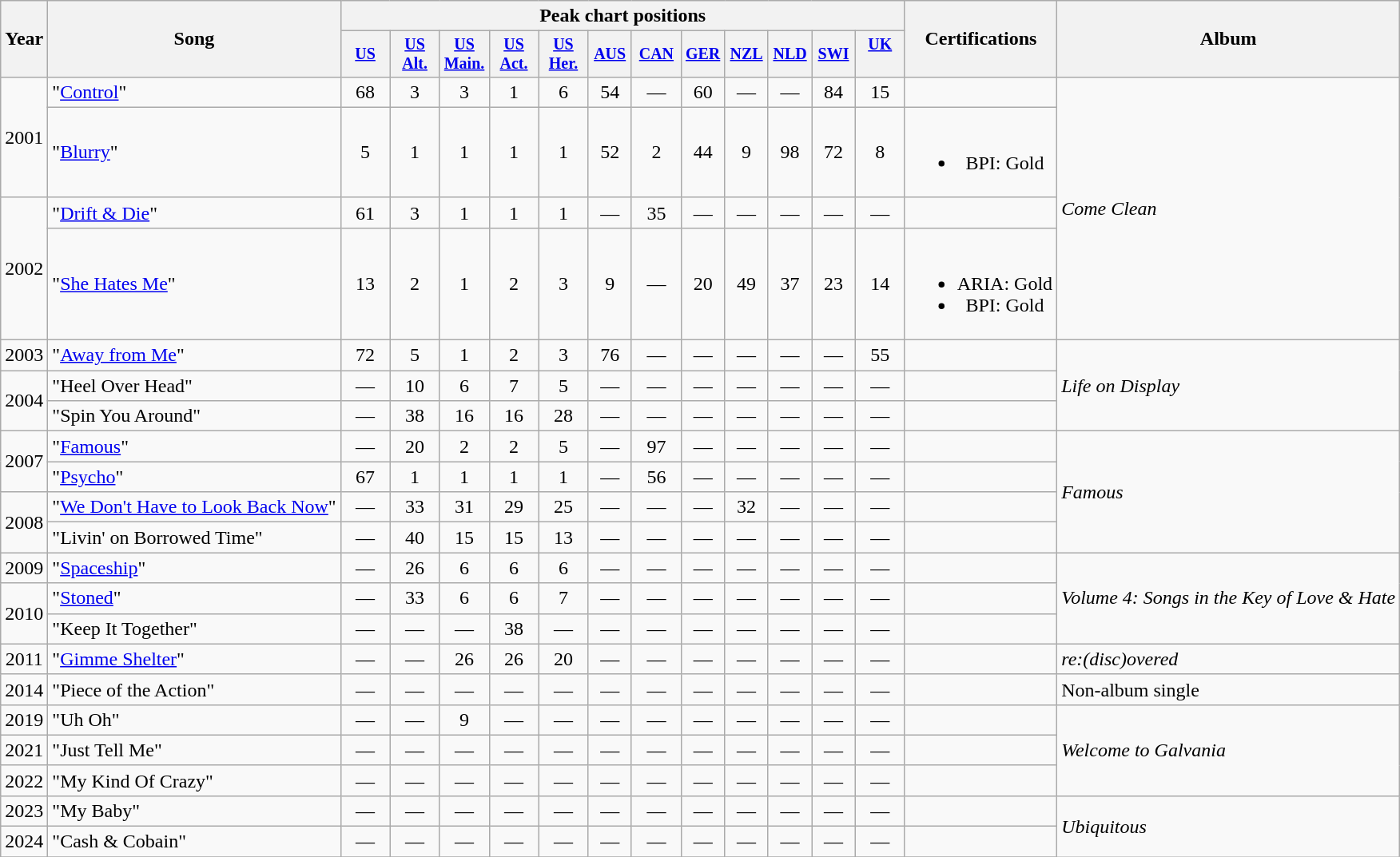<table class="wikitable" style="text-align:center;">
<tr>
<th rowspan="2">Year</th>
<th rowspan="2">Song</th>
<th colspan="12">Peak chart positions</th>
<th rowspan="2">Certifications</th>
<th rowspan="2">Album</th>
</tr>
<tr style="font-size:smaller;">
<th style="width:35px;"><a href='#'>US</a><br></th>
<th style="width:35px;"><a href='#'>US<br>Alt.</a><br></th>
<th style="width:35px;"><a href='#'>US<br>Main.</a><br></th>
<th style="width:35px;"><a href='#'>US Act.</a></th>
<th style="width:35px;"><a href='#'>US Her.</a></th>
<th style="width:30px;"><a href='#'>AUS</a><br></th>
<th style="width:35px;"><a href='#'>CAN</a><br></th>
<th style="width:30px;"><a href='#'>GER</a><br></th>
<th style="width:30px;"><a href='#'>NZL</a><br></th>
<th style="width:30px;"><a href='#'>NLD</a><br></th>
<th style="width:30px;"><a href='#'>SWI</a><br></th>
<th style="width:35px;"><a href='#'>UK</a><br><br></th>
</tr>
<tr>
<td rowspan="2">2001</td>
<td style="text-align:left;">"<a href='#'>Control</a>"</td>
<td>68</td>
<td>3</td>
<td>3</td>
<td>1</td>
<td>6</td>
<td>54</td>
<td>—</td>
<td>60</td>
<td>—</td>
<td>—</td>
<td>84</td>
<td>15</td>
<td></td>
<td style="text-align:left;" rowspan="4"><em>Come Clean</em></td>
</tr>
<tr>
<td style="text-align:left;">"<a href='#'>Blurry</a>"</td>
<td>5</td>
<td>1</td>
<td>1</td>
<td>1</td>
<td>1</td>
<td>52</td>
<td>2</td>
<td>44</td>
<td>9</td>
<td>98</td>
<td>72</td>
<td>8</td>
<td><br><ul><li>BPI: Gold</li></ul></td>
</tr>
<tr>
<td rowspan="2">2002</td>
<td style="text-align:left;">"<a href='#'>Drift & Die</a>"</td>
<td>61</td>
<td>3</td>
<td>1</td>
<td>1</td>
<td>1</td>
<td>—</td>
<td>35</td>
<td>—</td>
<td>—</td>
<td>—</td>
<td>—</td>
<td>—</td>
<td></td>
</tr>
<tr>
<td style="text-align:left;">"<a href='#'>She Hates Me</a>"</td>
<td>13</td>
<td>2</td>
<td>1</td>
<td>2</td>
<td>3</td>
<td>9</td>
<td>—</td>
<td>20</td>
<td>49</td>
<td>37</td>
<td>23</td>
<td>14</td>
<td><br><ul><li>ARIA: Gold</li><li>BPI: Gold</li></ul></td>
</tr>
<tr>
<td>2003</td>
<td style="text-align:left;">"<a href='#'>Away from Me</a>"</td>
<td>72</td>
<td>5</td>
<td>1</td>
<td>2</td>
<td>3</td>
<td>76</td>
<td>—</td>
<td>—</td>
<td>—</td>
<td>—</td>
<td>—</td>
<td>55</td>
<td></td>
<td style="text-align:left;" rowspan="3"><em>Life on Display</em></td>
</tr>
<tr>
<td rowspan="2">2004</td>
<td style="text-align:left;">"Heel Over Head"</td>
<td>—</td>
<td>10</td>
<td>6</td>
<td>7</td>
<td>5</td>
<td>—</td>
<td>—</td>
<td>—</td>
<td>—</td>
<td>—</td>
<td>—</td>
<td>—</td>
<td></td>
</tr>
<tr>
<td style="text-align:left;">"Spin You Around"</td>
<td>—</td>
<td>38</td>
<td>16</td>
<td>16</td>
<td>28</td>
<td>—</td>
<td>—</td>
<td>—</td>
<td>—</td>
<td>—</td>
<td>—</td>
<td>—</td>
<td></td>
</tr>
<tr>
<td rowspan="2">2007</td>
<td style="text-align:left;">"<a href='#'>Famous</a>"</td>
<td>—</td>
<td>20</td>
<td>2</td>
<td>2</td>
<td>5</td>
<td>—</td>
<td>97</td>
<td>—</td>
<td>—</td>
<td>—</td>
<td>—</td>
<td>—</td>
<td></td>
<td style="text-align:left;" rowspan="4"><em>Famous</em></td>
</tr>
<tr>
<td style="text-align:left;">"<a href='#'>Psycho</a>"</td>
<td>67</td>
<td>1</td>
<td>1</td>
<td>1</td>
<td>1</td>
<td>—</td>
<td>56</td>
<td>—</td>
<td>—</td>
<td>—</td>
<td>—</td>
<td>—</td>
<td></td>
</tr>
<tr>
<td rowspan="2">2008</td>
<td style="text-align:left;">"<a href='#'>We Don't Have to Look Back Now</a>"</td>
<td>—</td>
<td>33</td>
<td>31</td>
<td>29</td>
<td>25</td>
<td>—</td>
<td>—</td>
<td>—</td>
<td>32</td>
<td>—</td>
<td>—</td>
<td>—</td>
<td></td>
</tr>
<tr>
<td style="text-align:left;">"Livin' on Borrowed Time"</td>
<td>—</td>
<td>40</td>
<td>15</td>
<td>15</td>
<td>13</td>
<td>—</td>
<td>—</td>
<td>—</td>
<td>—</td>
<td>—</td>
<td>—</td>
<td>—</td>
<td></td>
</tr>
<tr>
<td>2009</td>
<td style="text-align:left;">"<a href='#'>Spaceship</a>"</td>
<td>—</td>
<td>26</td>
<td>6</td>
<td>6</td>
<td>6</td>
<td>—</td>
<td>—</td>
<td>—</td>
<td>—</td>
<td>—</td>
<td>—</td>
<td>—</td>
<td></td>
<td style="text-align:left;" rowspan="3"><em>Volume 4: Songs in the Key of Love & Hate</em></td>
</tr>
<tr>
<td rowspan="2">2010</td>
<td style="text-align:left;">"<a href='#'>Stoned</a>"</td>
<td>—</td>
<td>33</td>
<td>6</td>
<td>6</td>
<td>7</td>
<td>—</td>
<td>—</td>
<td>—</td>
<td>—</td>
<td>—</td>
<td>—</td>
<td>—</td>
<td></td>
</tr>
<tr>
<td style="text-align:left;">"Keep It Together"</td>
<td>—</td>
<td>—</td>
<td>—</td>
<td>38</td>
<td>—</td>
<td>—</td>
<td>—</td>
<td>—</td>
<td>—</td>
<td>—</td>
<td>—</td>
<td>—</td>
<td></td>
</tr>
<tr>
<td>2011</td>
<td style="text-align:left;">"<a href='#'>Gimme Shelter</a>"</td>
<td>—</td>
<td>—</td>
<td>26</td>
<td>26</td>
<td>20</td>
<td>—</td>
<td>—</td>
<td>—</td>
<td>—</td>
<td>—</td>
<td>—</td>
<td>—</td>
<td></td>
<td style="text-align:left;"><em>re:(disc)overed</em></td>
</tr>
<tr>
<td>2014</td>
<td style="text-align:left;">"Piece of the Action"</td>
<td>—</td>
<td>—</td>
<td>—</td>
<td>—</td>
<td>—</td>
<td>—</td>
<td>—</td>
<td>—</td>
<td>—</td>
<td>—</td>
<td>—</td>
<td>—</td>
<td></td>
<td style="text-align:left;">Non-album single</td>
</tr>
<tr>
<td>2019</td>
<td style="text-align:left;">"Uh Oh"</td>
<td>—</td>
<td>—</td>
<td>9</td>
<td>—</td>
<td>—</td>
<td>—</td>
<td>—</td>
<td>—</td>
<td>—</td>
<td>—</td>
<td>—</td>
<td>—</td>
<td></td>
<td rowspan="3" style="text-align:left;"><em>Welcome to Galvania</em></td>
</tr>
<tr>
<td>2021</td>
<td style="text-align:left;">"Just Tell Me"</td>
<td>—</td>
<td>—</td>
<td>—</td>
<td>—</td>
<td>—</td>
<td>—</td>
<td>—</td>
<td>—</td>
<td>—</td>
<td>—</td>
<td>—</td>
<td>—</td>
<td></td>
</tr>
<tr>
<td>2022</td>
<td style="text-align:left;">"My Kind Of Crazy"</td>
<td>—</td>
<td>—</td>
<td>—</td>
<td>—</td>
<td>—</td>
<td>—</td>
<td>—</td>
<td>—</td>
<td>—</td>
<td>—</td>
<td>—</td>
<td>—</td>
<td></td>
</tr>
<tr>
<td>2023</td>
<td style="text-align:left;">"My Baby"</td>
<td>—</td>
<td>—</td>
<td>—</td>
<td>—</td>
<td>—</td>
<td>—</td>
<td>—</td>
<td>—</td>
<td>—</td>
<td>—</td>
<td>—</td>
<td>—</td>
<td></td>
<td rowspan="3" style="text-align:left;"><em>Ubiquitous</em></td>
</tr>
<tr>
<td>2024</td>
<td style="text-align:left;">"Cash & Cobain"</td>
<td>—</td>
<td>—</td>
<td>—</td>
<td>—</td>
<td>—</td>
<td>—</td>
<td>—</td>
<td>—</td>
<td>—</td>
<td>—</td>
<td>—</td>
<td>—</td>
<td></td>
</tr>
<tr>
</tr>
</table>
